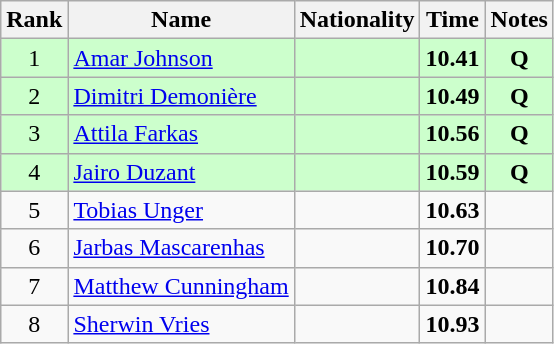<table class="wikitable sortable" style="text-align:center">
<tr>
<th>Rank</th>
<th>Name</th>
<th>Nationality</th>
<th>Time</th>
<th>Notes</th>
</tr>
<tr bgcolor=ccffcc>
<td>1</td>
<td align=left><a href='#'>Amar Johnson</a></td>
<td align=left></td>
<td><strong>10.41</strong></td>
<td><strong>Q</strong></td>
</tr>
<tr bgcolor=ccffcc>
<td>2</td>
<td align=left><a href='#'>Dimitri Demonière</a></td>
<td align=left></td>
<td><strong>10.49</strong></td>
<td><strong>Q</strong></td>
</tr>
<tr bgcolor=ccffcc>
<td>3</td>
<td align=left><a href='#'>Attila Farkas</a></td>
<td align=left></td>
<td><strong>10.56</strong></td>
<td><strong>Q</strong></td>
</tr>
<tr bgcolor=ccffcc>
<td>4</td>
<td align=left><a href='#'>Jairo Duzant</a></td>
<td align=left></td>
<td><strong>10.59</strong></td>
<td><strong>Q</strong></td>
</tr>
<tr>
<td>5</td>
<td align=left><a href='#'>Tobias Unger</a></td>
<td align=left></td>
<td><strong>10.63</strong></td>
<td></td>
</tr>
<tr>
<td>6</td>
<td align=left><a href='#'>Jarbas Mascarenhas</a></td>
<td align=left></td>
<td><strong>10.70</strong></td>
<td></td>
</tr>
<tr>
<td>7</td>
<td align=left><a href='#'>Matthew Cunningham</a></td>
<td align=left></td>
<td><strong>10.84</strong></td>
<td></td>
</tr>
<tr>
<td>8</td>
<td align=left><a href='#'>Sherwin Vries</a></td>
<td align=left></td>
<td><strong>10.93</strong></td>
<td></td>
</tr>
</table>
